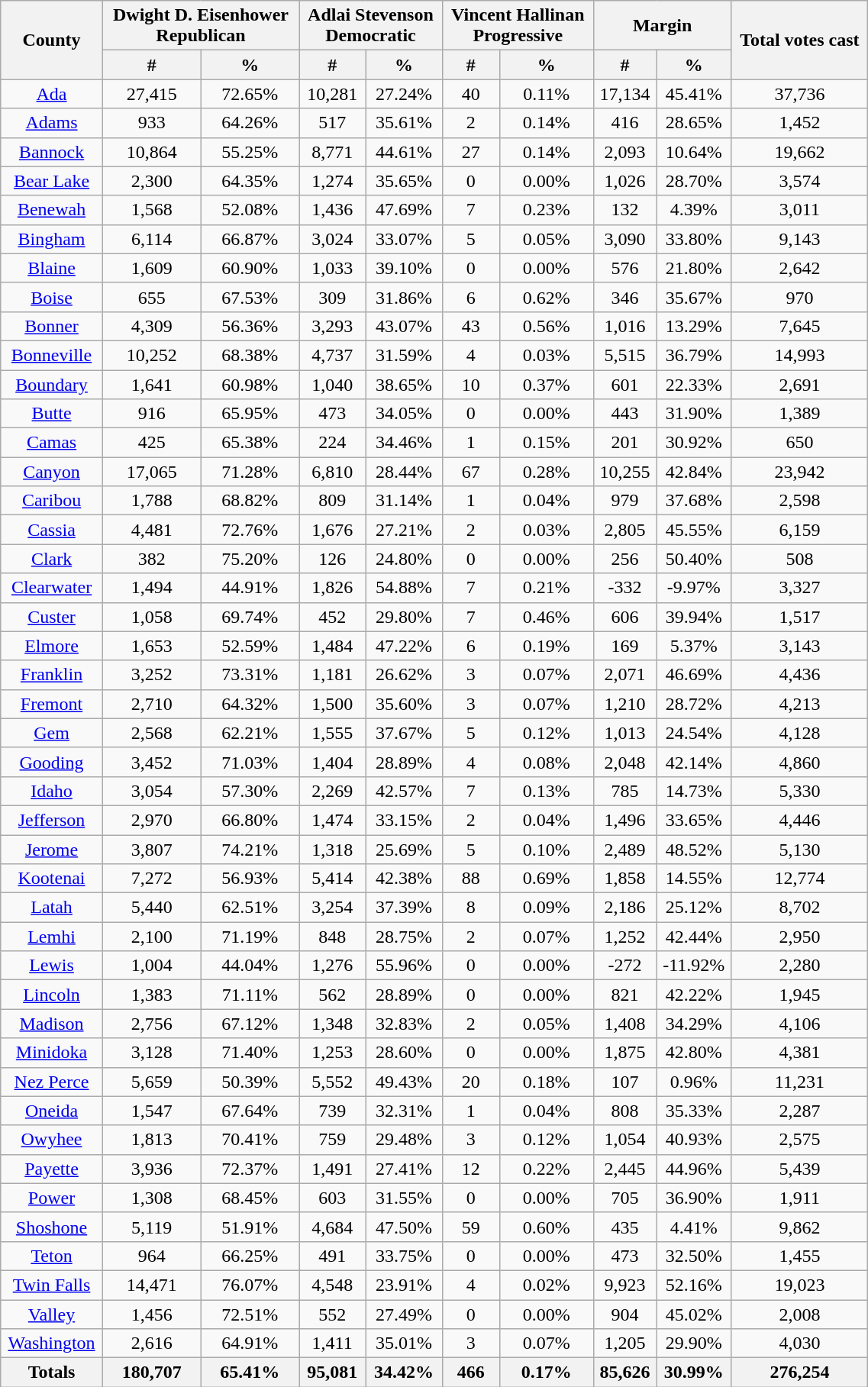<table width="60%"  class="wikitable sortable" style="text-align:center">
<tr>
<th style="text-align:center;" rowspan="2">County</th>
<th style="text-align:center;" colspan="2">Dwight D. Eisenhower<br>Republican</th>
<th style="text-align:center;" colspan="2">Adlai Stevenson<br>Democratic</th>
<th style="text-align:center;" colspan="2">Vincent Hallinan<br>Progressive</th>
<th style="text-align:center;" colspan="2">Margin</th>
<th style="text-align:center;" rowspan="2">Total votes cast</th>
</tr>
<tr>
<th style="text-align:center;" data-sort-type="number">#</th>
<th style="text-align:center;" data-sort-type="number">%</th>
<th style="text-align:center;" data-sort-type="number">#</th>
<th style="text-align:center;" data-sort-type="number">%</th>
<th style="text-align:center;" data-sort-type="number">#</th>
<th style="text-align:center;" data-sort-type="number">%</th>
<th style="text-align:center;" data-sort-type="number">#</th>
<th style="text-align:center;" data-sort-type="number">%</th>
</tr>
<tr style="text-align:center;">
<td><a href='#'>Ada</a></td>
<td>27,415</td>
<td>72.65%</td>
<td>10,281</td>
<td>27.24%</td>
<td>40</td>
<td>0.11%</td>
<td>17,134</td>
<td>45.41%</td>
<td>37,736</td>
</tr>
<tr style="text-align:center;">
<td><a href='#'>Adams</a></td>
<td>933</td>
<td>64.26%</td>
<td>517</td>
<td>35.61%</td>
<td>2</td>
<td>0.14%</td>
<td>416</td>
<td>28.65%</td>
<td>1,452</td>
</tr>
<tr style="text-align:center;">
<td><a href='#'>Bannock</a></td>
<td>10,864</td>
<td>55.25%</td>
<td>8,771</td>
<td>44.61%</td>
<td>27</td>
<td>0.14%</td>
<td>2,093</td>
<td>10.64%</td>
<td>19,662</td>
</tr>
<tr style="text-align:center;">
<td><a href='#'>Bear Lake</a></td>
<td>2,300</td>
<td>64.35%</td>
<td>1,274</td>
<td>35.65%</td>
<td>0</td>
<td>0.00%</td>
<td>1,026</td>
<td>28.70%</td>
<td>3,574</td>
</tr>
<tr style="text-align:center;">
<td><a href='#'>Benewah</a></td>
<td>1,568</td>
<td>52.08%</td>
<td>1,436</td>
<td>47.69%</td>
<td>7</td>
<td>0.23%</td>
<td>132</td>
<td>4.39%</td>
<td>3,011</td>
</tr>
<tr style="text-align:center;">
<td><a href='#'>Bingham</a></td>
<td>6,114</td>
<td>66.87%</td>
<td>3,024</td>
<td>33.07%</td>
<td>5</td>
<td>0.05%</td>
<td>3,090</td>
<td>33.80%</td>
<td>9,143</td>
</tr>
<tr style="text-align:center;">
<td><a href='#'>Blaine</a></td>
<td>1,609</td>
<td>60.90%</td>
<td>1,033</td>
<td>39.10%</td>
<td>0</td>
<td>0.00%</td>
<td>576</td>
<td>21.80%</td>
<td>2,642</td>
</tr>
<tr style="text-align:center;">
<td><a href='#'>Boise</a></td>
<td>655</td>
<td>67.53%</td>
<td>309</td>
<td>31.86%</td>
<td>6</td>
<td>0.62%</td>
<td>346</td>
<td>35.67%</td>
<td>970</td>
</tr>
<tr style="text-align:center;">
<td><a href='#'>Bonner</a></td>
<td>4,309</td>
<td>56.36%</td>
<td>3,293</td>
<td>43.07%</td>
<td>43</td>
<td>0.56%</td>
<td>1,016</td>
<td>13.29%</td>
<td>7,645</td>
</tr>
<tr style="text-align:center;">
<td><a href='#'>Bonneville</a></td>
<td>10,252</td>
<td>68.38%</td>
<td>4,737</td>
<td>31.59%</td>
<td>4</td>
<td>0.03%</td>
<td>5,515</td>
<td>36.79%</td>
<td>14,993</td>
</tr>
<tr style="text-align:center;">
<td><a href='#'>Boundary</a></td>
<td>1,641</td>
<td>60.98%</td>
<td>1,040</td>
<td>38.65%</td>
<td>10</td>
<td>0.37%</td>
<td>601</td>
<td>22.33%</td>
<td>2,691</td>
</tr>
<tr style="text-align:center;">
<td><a href='#'>Butte</a></td>
<td>916</td>
<td>65.95%</td>
<td>473</td>
<td>34.05%</td>
<td>0</td>
<td>0.00%</td>
<td>443</td>
<td>31.90%</td>
<td>1,389</td>
</tr>
<tr style="text-align:center;">
<td><a href='#'>Camas</a></td>
<td>425</td>
<td>65.38%</td>
<td>224</td>
<td>34.46%</td>
<td>1</td>
<td>0.15%</td>
<td>201</td>
<td>30.92%</td>
<td>650</td>
</tr>
<tr style="text-align:center;">
<td><a href='#'>Canyon</a></td>
<td>17,065</td>
<td>71.28%</td>
<td>6,810</td>
<td>28.44%</td>
<td>67</td>
<td>0.28%</td>
<td>10,255</td>
<td>42.84%</td>
<td>23,942</td>
</tr>
<tr style="text-align:center;">
<td><a href='#'>Caribou</a></td>
<td>1,788</td>
<td>68.82%</td>
<td>809</td>
<td>31.14%</td>
<td>1</td>
<td>0.04%</td>
<td>979</td>
<td>37.68%</td>
<td>2,598</td>
</tr>
<tr style="text-align:center;">
<td><a href='#'>Cassia</a></td>
<td>4,481</td>
<td>72.76%</td>
<td>1,676</td>
<td>27.21%</td>
<td>2</td>
<td>0.03%</td>
<td>2,805</td>
<td>45.55%</td>
<td>6,159</td>
</tr>
<tr style="text-align:center;">
<td><a href='#'>Clark</a></td>
<td>382</td>
<td>75.20%</td>
<td>126</td>
<td>24.80%</td>
<td>0</td>
<td>0.00%</td>
<td>256</td>
<td>50.40%</td>
<td>508</td>
</tr>
<tr style="text-align:center;">
<td><a href='#'>Clearwater</a></td>
<td>1,494</td>
<td>44.91%</td>
<td>1,826</td>
<td>54.88%</td>
<td>7</td>
<td>0.21%</td>
<td>-332</td>
<td>-9.97%</td>
<td>3,327</td>
</tr>
<tr style="text-align:center;">
<td><a href='#'>Custer</a></td>
<td>1,058</td>
<td>69.74%</td>
<td>452</td>
<td>29.80%</td>
<td>7</td>
<td>0.46%</td>
<td>606</td>
<td>39.94%</td>
<td>1,517</td>
</tr>
<tr style="text-align:center;">
<td><a href='#'>Elmore</a></td>
<td>1,653</td>
<td>52.59%</td>
<td>1,484</td>
<td>47.22%</td>
<td>6</td>
<td>0.19%</td>
<td>169</td>
<td>5.37%</td>
<td>3,143</td>
</tr>
<tr style="text-align:center;">
<td><a href='#'>Franklin</a></td>
<td>3,252</td>
<td>73.31%</td>
<td>1,181</td>
<td>26.62%</td>
<td>3</td>
<td>0.07%</td>
<td>2,071</td>
<td>46.69%</td>
<td>4,436</td>
</tr>
<tr style="text-align:center;">
<td><a href='#'>Fremont</a></td>
<td>2,710</td>
<td>64.32%</td>
<td>1,500</td>
<td>35.60%</td>
<td>3</td>
<td>0.07%</td>
<td>1,210</td>
<td>28.72%</td>
<td>4,213</td>
</tr>
<tr style="text-align:center;">
<td><a href='#'>Gem</a></td>
<td>2,568</td>
<td>62.21%</td>
<td>1,555</td>
<td>37.67%</td>
<td>5</td>
<td>0.12%</td>
<td>1,013</td>
<td>24.54%</td>
<td>4,128</td>
</tr>
<tr style="text-align:center;">
<td><a href='#'>Gooding</a></td>
<td>3,452</td>
<td>71.03%</td>
<td>1,404</td>
<td>28.89%</td>
<td>4</td>
<td>0.08%</td>
<td>2,048</td>
<td>42.14%</td>
<td>4,860</td>
</tr>
<tr style="text-align:center;">
<td><a href='#'>Idaho</a></td>
<td>3,054</td>
<td>57.30%</td>
<td>2,269</td>
<td>42.57%</td>
<td>7</td>
<td>0.13%</td>
<td>785</td>
<td>14.73%</td>
<td>5,330</td>
</tr>
<tr style="text-align:center;">
<td><a href='#'>Jefferson</a></td>
<td>2,970</td>
<td>66.80%</td>
<td>1,474</td>
<td>33.15%</td>
<td>2</td>
<td>0.04%</td>
<td>1,496</td>
<td>33.65%</td>
<td>4,446</td>
</tr>
<tr style="text-align:center;">
<td><a href='#'>Jerome</a></td>
<td>3,807</td>
<td>74.21%</td>
<td>1,318</td>
<td>25.69%</td>
<td>5</td>
<td>0.10%</td>
<td>2,489</td>
<td>48.52%</td>
<td>5,130</td>
</tr>
<tr style="text-align:center;">
<td><a href='#'>Kootenai</a></td>
<td>7,272</td>
<td>56.93%</td>
<td>5,414</td>
<td>42.38%</td>
<td>88</td>
<td>0.69%</td>
<td>1,858</td>
<td>14.55%</td>
<td>12,774</td>
</tr>
<tr style="text-align:center;">
<td><a href='#'>Latah</a></td>
<td>5,440</td>
<td>62.51%</td>
<td>3,254</td>
<td>37.39%</td>
<td>8</td>
<td>0.09%</td>
<td>2,186</td>
<td>25.12%</td>
<td>8,702</td>
</tr>
<tr style="text-align:center;">
<td><a href='#'>Lemhi</a></td>
<td>2,100</td>
<td>71.19%</td>
<td>848</td>
<td>28.75%</td>
<td>2</td>
<td>0.07%</td>
<td>1,252</td>
<td>42.44%</td>
<td>2,950</td>
</tr>
<tr style="text-align:center;">
<td><a href='#'>Lewis</a></td>
<td>1,004</td>
<td>44.04%</td>
<td>1,276</td>
<td>55.96%</td>
<td>0</td>
<td>0.00%</td>
<td>-272</td>
<td>-11.92%</td>
<td>2,280</td>
</tr>
<tr style="text-align:center;">
<td><a href='#'>Lincoln</a></td>
<td>1,383</td>
<td>71.11%</td>
<td>562</td>
<td>28.89%</td>
<td>0</td>
<td>0.00%</td>
<td>821</td>
<td>42.22%</td>
<td>1,945</td>
</tr>
<tr style="text-align:center;">
<td><a href='#'>Madison</a></td>
<td>2,756</td>
<td>67.12%</td>
<td>1,348</td>
<td>32.83%</td>
<td>2</td>
<td>0.05%</td>
<td>1,408</td>
<td>34.29%</td>
<td>4,106</td>
</tr>
<tr style="text-align:center;">
<td><a href='#'>Minidoka</a></td>
<td>3,128</td>
<td>71.40%</td>
<td>1,253</td>
<td>28.60%</td>
<td>0</td>
<td>0.00%</td>
<td>1,875</td>
<td>42.80%</td>
<td>4,381</td>
</tr>
<tr style="text-align:center;">
<td><a href='#'>Nez Perce</a></td>
<td>5,659</td>
<td>50.39%</td>
<td>5,552</td>
<td>49.43%</td>
<td>20</td>
<td>0.18%</td>
<td>107</td>
<td>0.96%</td>
<td>11,231</td>
</tr>
<tr style="text-align:center;">
<td><a href='#'>Oneida</a></td>
<td>1,547</td>
<td>67.64%</td>
<td>739</td>
<td>32.31%</td>
<td>1</td>
<td>0.04%</td>
<td>808</td>
<td>35.33%</td>
<td>2,287</td>
</tr>
<tr style="text-align:center;">
<td><a href='#'>Owyhee</a></td>
<td>1,813</td>
<td>70.41%</td>
<td>759</td>
<td>29.48%</td>
<td>3</td>
<td>0.12%</td>
<td>1,054</td>
<td>40.93%</td>
<td>2,575</td>
</tr>
<tr style="text-align:center;">
<td><a href='#'>Payette</a></td>
<td>3,936</td>
<td>72.37%</td>
<td>1,491</td>
<td>27.41%</td>
<td>12</td>
<td>0.22%</td>
<td>2,445</td>
<td>44.96%</td>
<td>5,439</td>
</tr>
<tr style="text-align:center;">
<td><a href='#'>Power</a></td>
<td>1,308</td>
<td>68.45%</td>
<td>603</td>
<td>31.55%</td>
<td>0</td>
<td>0.00%</td>
<td>705</td>
<td>36.90%</td>
<td>1,911</td>
</tr>
<tr style="text-align:center;">
<td><a href='#'>Shoshone</a></td>
<td>5,119</td>
<td>51.91%</td>
<td>4,684</td>
<td>47.50%</td>
<td>59</td>
<td>0.60%</td>
<td>435</td>
<td>4.41%</td>
<td>9,862</td>
</tr>
<tr style="text-align:center;">
<td><a href='#'>Teton</a></td>
<td>964</td>
<td>66.25%</td>
<td>491</td>
<td>33.75%</td>
<td>0</td>
<td>0.00%</td>
<td>473</td>
<td>32.50%</td>
<td>1,455</td>
</tr>
<tr style="text-align:center;">
<td><a href='#'>Twin Falls</a></td>
<td>14,471</td>
<td>76.07%</td>
<td>4,548</td>
<td>23.91%</td>
<td>4</td>
<td>0.02%</td>
<td>9,923</td>
<td>52.16%</td>
<td>19,023</td>
</tr>
<tr style="text-align:center;">
<td><a href='#'>Valley</a></td>
<td>1,456</td>
<td>72.51%</td>
<td>552</td>
<td>27.49%</td>
<td>0</td>
<td>0.00%</td>
<td>904</td>
<td>45.02%</td>
<td>2,008</td>
</tr>
<tr style="text-align:center;">
<td><a href='#'>Washington</a></td>
<td>2,616</td>
<td>64.91%</td>
<td>1,411</td>
<td>35.01%</td>
<td>3</td>
<td>0.07%</td>
<td>1,205</td>
<td>29.90%</td>
<td>4,030</td>
</tr>
<tr style="text-align:center;">
<th>Totals</th>
<th>180,707</th>
<th>65.41%</th>
<th>95,081</th>
<th>34.42%</th>
<th>466</th>
<th>0.17%</th>
<th>85,626</th>
<th>30.99%</th>
<th>276,254</th>
</tr>
</table>
